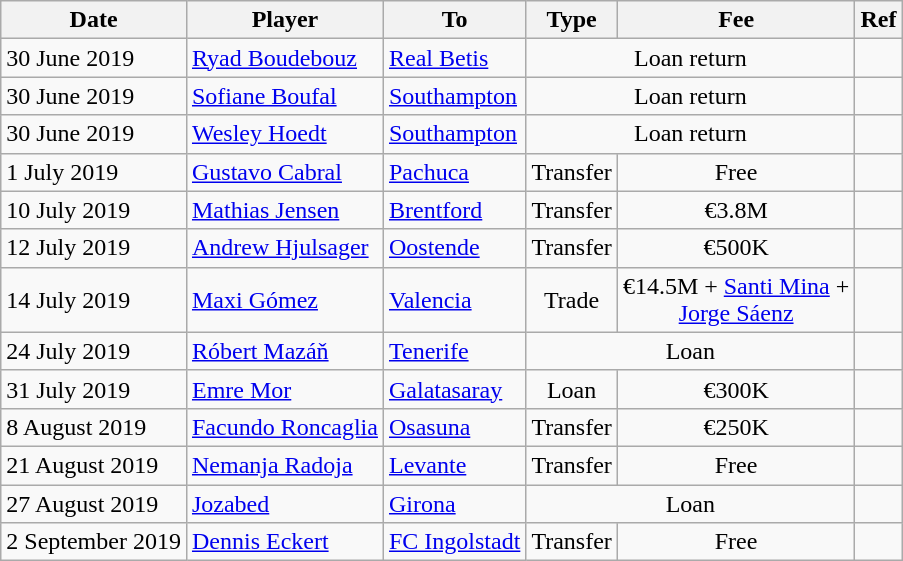<table class="wikitable">
<tr>
<th>Date</th>
<th>Player</th>
<th>To</th>
<th>Type</th>
<th>Fee</th>
<th>Ref</th>
</tr>
<tr>
<td>30 June 2019</td>
<td> <a href='#'>Ryad Boudebouz</a></td>
<td><a href='#'>Real Betis</a></td>
<td style="text-align:center;" colspan="2">Loan return</td>
<td align=center></td>
</tr>
<tr>
<td>30 June 2019</td>
<td> <a href='#'>Sofiane Boufal</a></td>
<td> <a href='#'>Southampton</a></td>
<td style="text-align:center;" colspan="2">Loan return</td>
<td align=center></td>
</tr>
<tr>
<td>30 June 2019</td>
<td> <a href='#'>Wesley Hoedt</a></td>
<td> <a href='#'>Southampton</a></td>
<td style="text-align:center;" colspan="2">Loan return</td>
<td align=center></td>
</tr>
<tr>
<td>1 July 2019</td>
<td> <a href='#'>Gustavo Cabral</a></td>
<td> <a href='#'>Pachuca</a></td>
<td align=center>Transfer</td>
<td align=center>Free</td>
<td align=center></td>
</tr>
<tr>
<td>10 July 2019</td>
<td> <a href='#'>Mathias Jensen</a></td>
<td> <a href='#'>Brentford</a></td>
<td align=center>Transfer</td>
<td align=center>€3.8M</td>
<td align=center></td>
</tr>
<tr>
<td>12 July 2019</td>
<td> <a href='#'>Andrew Hjulsager</a></td>
<td> <a href='#'>Oostende</a></td>
<td align=center>Transfer</td>
<td align=center>€500K</td>
<td align=center></td>
</tr>
<tr>
<td>14 July 2019</td>
<td> <a href='#'>Maxi Gómez</a></td>
<td><a href='#'>Valencia</a></td>
<td align=center>Trade</td>
<td align=center>€14.5M + <a href='#'>Santi Mina</a> +<br><a href='#'>Jorge Sáenz</a></td>
<td align=center></td>
</tr>
<tr>
<td>24 July 2019</td>
<td> <a href='#'>Róbert Mazáň</a></td>
<td><a href='#'>Tenerife</a></td>
<td style="text-align:center;" colspan="2">Loan</td>
<td align=center></td>
</tr>
<tr>
<td>31 July 2019</td>
<td> <a href='#'>Emre Mor</a></td>
<td> <a href='#'>Galatasaray</a></td>
<td align=center>Loan</td>
<td align=center>€300K</td>
<td align=center></td>
</tr>
<tr>
<td>8 August 2019</td>
<td> <a href='#'>Facundo Roncaglia</a></td>
<td><a href='#'>Osasuna</a></td>
<td align=center>Transfer</td>
<td align=center>€250K</td>
<td align=center></td>
</tr>
<tr>
<td>21 August 2019</td>
<td> <a href='#'>Nemanja Radoja</a></td>
<td><a href='#'>Levante</a></td>
<td align=center>Transfer</td>
<td align=center>Free</td>
<td align=center></td>
</tr>
<tr>
<td>27 August 2019</td>
<td> <a href='#'>Jozabed</a></td>
<td><a href='#'>Girona</a></td>
<td style="text-align:center;" colspan="2">Loan</td>
<td align=center></td>
</tr>
<tr>
<td>2 September 2019</td>
<td> <a href='#'>Dennis Eckert</a></td>
<td> <a href='#'>FC Ingolstadt</a></td>
<td align=center>Transfer</td>
<td align=center>Free</td>
<td align=center></td>
</tr>
</table>
